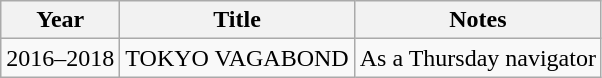<table class="wikitable">
<tr>
<th>Year</th>
<th>Title</th>
<th>Notes</th>
</tr>
<tr>
<td>2016–2018</td>
<td>TOKYO VAGABOND</td>
<td>As a Thursday navigator</td>
</tr>
</table>
